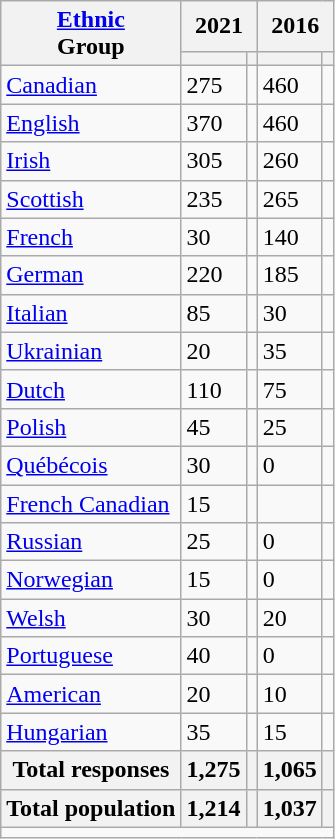<table class="wikitable collapsible sortable">
<tr>
<th rowspan="2"><a href='#'>Ethnic</a><br>Group</th>
<th colspan="2">2021</th>
<th colspan="2">2016</th>
</tr>
<tr>
<th><a href='#'></a></th>
<th></th>
<th><a href='#'></a></th>
<th></th>
</tr>
<tr>
<td><a href='#'>Canadian</a></td>
<td>275</td>
<td></td>
<td>460</td>
<td></td>
</tr>
<tr>
<td><a href='#'>English</a></td>
<td>370</td>
<td></td>
<td>460</td>
<td></td>
</tr>
<tr>
<td><a href='#'>Irish</a></td>
<td>305</td>
<td></td>
<td>260</td>
<td></td>
</tr>
<tr>
<td><a href='#'>Scottish</a></td>
<td>235</td>
<td></td>
<td>265</td>
<td></td>
</tr>
<tr>
<td><a href='#'>French</a></td>
<td>30</td>
<td></td>
<td>140</td>
<td></td>
</tr>
<tr>
<td><a href='#'>German</a></td>
<td>220</td>
<td></td>
<td>185</td>
<td></td>
</tr>
<tr>
<td><a href='#'>Italian</a></td>
<td>85</td>
<td></td>
<td>30</td>
<td></td>
</tr>
<tr>
<td><a href='#'>Ukrainian</a></td>
<td>20</td>
<td></td>
<td>35</td>
<td></td>
</tr>
<tr>
<td><a href='#'>Dutch</a></td>
<td>110</td>
<td></td>
<td>75</td>
<td></td>
</tr>
<tr>
<td><a href='#'>Polish</a></td>
<td>45</td>
<td></td>
<td>25</td>
<td></td>
</tr>
<tr>
<td><a href='#'>Québécois</a></td>
<td>30</td>
<td></td>
<td>0</td>
<td></td>
</tr>
<tr>
<td><a href='#'>French Canadian</a></td>
<td>15</td>
<td></td>
<td></td>
<td></td>
</tr>
<tr>
<td><a href='#'>Russian</a></td>
<td>25</td>
<td></td>
<td>0</td>
<td></td>
</tr>
<tr>
<td><a href='#'>Norwegian</a></td>
<td>15</td>
<td></td>
<td>0</td>
<td></td>
</tr>
<tr>
<td><a href='#'>Welsh</a></td>
<td>30</td>
<td></td>
<td>20</td>
<td></td>
</tr>
<tr>
<td><a href='#'>Portuguese</a></td>
<td>40</td>
<td></td>
<td>0</td>
<td></td>
</tr>
<tr>
<td><a href='#'>American</a></td>
<td>20</td>
<td></td>
<td>10</td>
<td></td>
</tr>
<tr>
<td><a href='#'>Hungarian</a></td>
<td>35</td>
<td></td>
<td>15</td>
<td></td>
</tr>
<tr>
<th>Total responses</th>
<th>1,275</th>
<th></th>
<th>1,065</th>
<th></th>
</tr>
<tr>
<th>Total population</th>
<th>1,214</th>
<th></th>
<th>1,037</th>
<th></th>
</tr>
<tr class="sortbottom">
<td colspan="15"></td>
</tr>
</table>
